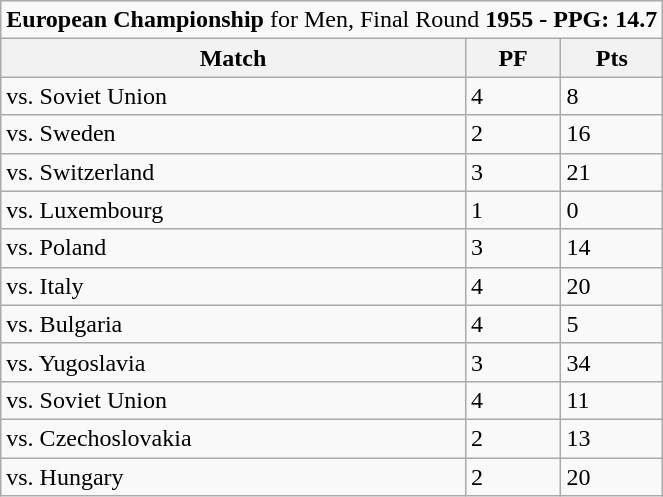<table class="wikitable" border="1">
<tr>
<td colspan="3"><strong>European Championship</strong> for Men, Final Round <strong>1955 - PPG: 14.7</strong></td>
</tr>
<tr>
<th>Match</th>
<th>PF</th>
<th>Pts</th>
</tr>
<tr>
<td>vs. Soviet Union</td>
<td>4</td>
<td>8</td>
</tr>
<tr>
<td>vs. Sweden</td>
<td>2</td>
<td>16</td>
</tr>
<tr>
<td>vs. Switzerland</td>
<td>3</td>
<td>21</td>
</tr>
<tr>
<td>vs. Luxembourg</td>
<td>1</td>
<td>0</td>
</tr>
<tr>
<td>vs. Poland</td>
<td>3</td>
<td>14</td>
</tr>
<tr>
<td>vs. Italy</td>
<td>4</td>
<td>20</td>
</tr>
<tr>
<td>vs. Bulgaria</td>
<td>4</td>
<td>5</td>
</tr>
<tr>
<td>vs. Yugoslavia</td>
<td>3</td>
<td>34</td>
</tr>
<tr>
<td>vs. Soviet Union</td>
<td>4</td>
<td>11</td>
</tr>
<tr>
<td>vs. Czechoslovakia</td>
<td>2</td>
<td>13</td>
</tr>
<tr>
<td>vs. Hungary</td>
<td>2</td>
<td>20</td>
</tr>
</table>
